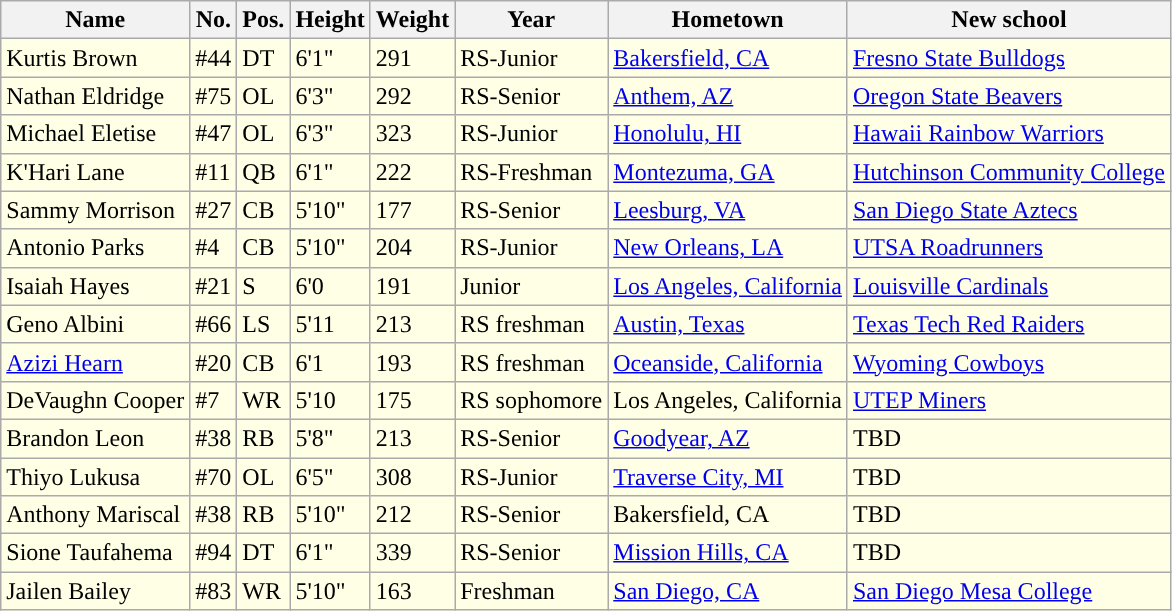<table class="wikitable sortable">
<tr>
<th>Name</th>
<th>No.</th>
<th>Pos.</th>
<th>Height</th>
<th>Weight</th>
<th>Year</th>
<th>Hometown</th>
<th class="unsortable">New school</th>
</tr>
<tr style="background:#FFFFE6;">
<td>Kurtis Brown</td>
<td>#44</td>
<td>DT</td>
<td>6'1"</td>
<td>291</td>
<td>RS-Junior</td>
<td><a href='#'>Bakersfield, CA</a></td>
<td><a href='#'>Fresno State Bulldogs</a></td>
</tr>
<tr style="background:#FFFFE6;">
<td>Nathan Eldridge</td>
<td>#75</td>
<td>OL</td>
<td>6'3"</td>
<td>292</td>
<td>RS-Senior</td>
<td><a href='#'>Anthem, AZ</a></td>
<td><a href='#'>Oregon State Beavers</a></td>
</tr>
<tr style="background:#FFFFE6;">
<td>Michael Eletise</td>
<td>#47</td>
<td>OL</td>
<td>6'3"</td>
<td>323</td>
<td>RS-Junior</td>
<td><a href='#'>Honolulu, HI</a></td>
<td><a href='#'>Hawaii Rainbow Warriors</a></td>
</tr>
<tr style="background:#FFFFE6;">
<td>K'Hari Lane</td>
<td>#11</td>
<td>QB</td>
<td>6'1"</td>
<td>222</td>
<td>RS-Freshman</td>
<td><a href='#'>Montezuma, GA</a></td>
<td><a href='#'>Hutchinson Community College</a></td>
</tr>
<tr style="background:#FFFFE6;">
<td>Sammy Morrison</td>
<td>#27</td>
<td>CB</td>
<td>5'10"</td>
<td>177</td>
<td>RS-Senior</td>
<td><a href='#'>Leesburg, VA</a></td>
<td><a href='#'>San Diego State Aztecs</a></td>
</tr>
<tr style="background:#FFFFE6;">
<td>Antonio Parks</td>
<td>#4</td>
<td>CB</td>
<td>5'10"</td>
<td>204</td>
<td>RS-Junior</td>
<td><a href='#'>New Orleans, LA</a></td>
<td><a href='#'>UTSA Roadrunners</a></td>
</tr>
<tr style="background:#FFFFE6;">
<td>Isaiah Hayes</td>
<td>#21</td>
<td>S</td>
<td>6'0</td>
<td>191</td>
<td>Junior</td>
<td><a href='#'>Los Angeles, California</a></td>
<td><a href='#'>Louisville Cardinals</a></td>
</tr>
<tr style="background:#FFFFE6;">
<td>Geno Albini</td>
<td>#66</td>
<td>LS</td>
<td>5'11</td>
<td>213</td>
<td>RS freshman</td>
<td><a href='#'>Austin, Texas</a></td>
<td><a href='#'>Texas Tech Red Raiders</a></td>
</tr>
<tr style="background:#FFFFE6;">
<td><a href='#'>Azizi Hearn</a></td>
<td>#20</td>
<td>CB</td>
<td>6'1</td>
<td>193</td>
<td>RS freshman</td>
<td><a href='#'>Oceanside, California</a></td>
<td><a href='#'>Wyoming Cowboys</a></td>
</tr>
<tr style="background:#FFFFE6;">
<td>DeVaughn Cooper</td>
<td>#7</td>
<td>WR</td>
<td>5'10</td>
<td>175</td>
<td>RS sophomore</td>
<td>Los Angeles, California</td>
<td><a href='#'>UTEP Miners</a></td>
</tr>
<tr style="background:#FFFFE6;">
<td>Brandon Leon</td>
<td>#38</td>
<td>RB</td>
<td>5'8"</td>
<td>213</td>
<td>RS-Senior</td>
<td><a href='#'>Goodyear, AZ</a></td>
<td>TBD</td>
</tr>
<tr style="background:#FFFFE6;">
<td>Thiyo Lukusa</td>
<td>#70</td>
<td>OL</td>
<td>6'5"</td>
<td>308</td>
<td>RS-Junior</td>
<td><a href='#'>Traverse City, MI</a></td>
<td>TBD</td>
</tr>
<tr style="background:#FFFFE6;">
<td>Anthony Mariscal</td>
<td>#38</td>
<td>RB</td>
<td>5'10"</td>
<td>212</td>
<td>RS-Senior</td>
<td>Bakersfield, CA</td>
<td>TBD</td>
</tr>
<tr style="background:#FFFFE6;">
<td>Sione Taufahema</td>
<td>#94</td>
<td>DT</td>
<td>6'1"</td>
<td>339</td>
<td>RS-Senior</td>
<td><a href='#'>Mission Hills, CA</a></td>
<td>TBD</td>
</tr>
<tr style="background:#FFFFE6;">
<td>Jailen Bailey</td>
<td>#83</td>
<td>WR</td>
<td>5'10"</td>
<td>163</td>
<td>Freshman</td>
<td><a href='#'>San Diego, CA</a></td>
<td><a href='#'>San Diego Mesa College</a></td>
</tr>
</table>
